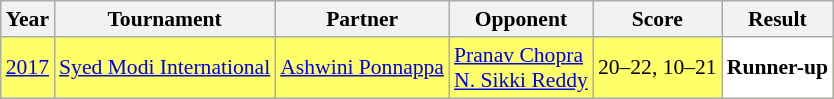<table class="sortable wikitable" style="font-size: 90%;">
<tr>
<th>Year</th>
<th>Tournament</th>
<th>Partner</th>
<th>Opponent</th>
<th>Score</th>
<th>Result</th>
</tr>
<tr style="background:#FFFF67">
<td align="center"><a href='#'>2017</a></td>
<td align="left"><a href='#'>Syed Modi International</a></td>
<td align="left"> <a href='#'>Ashwini Ponnappa</a></td>
<td align="left"> <a href='#'>Pranav Chopra</a><br> <a href='#'>N. Sikki Reddy</a></td>
<td align="left">20–22, 10–21</td>
<td style="text-align:left; background:white"> <strong>Runner-up</strong></td>
</tr>
</table>
